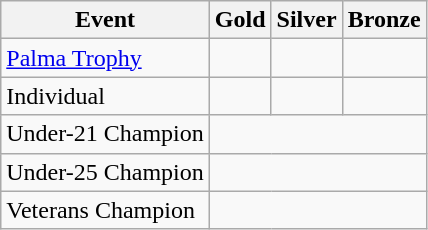<table class="wikitable">
<tr>
<th>Event</th>
<th> Gold</th>
<th> Silver</th>
<th> Bronze</th>
</tr>
<tr>
<td><a href='#'>Palma Trophy</a></td>
<td></td>
<td></td>
<td></td>
</tr>
<tr>
<td>Individual</td>
<td></td>
<td></td>
<td></td>
</tr>
<tr>
<td>Under-21 Champion</td>
<td colspan="3"></td>
</tr>
<tr>
<td>Under-25 Champion</td>
<td colspan="3"></td>
</tr>
<tr>
<td>Veterans Champion</td>
<td colspan="3"></td>
</tr>
</table>
